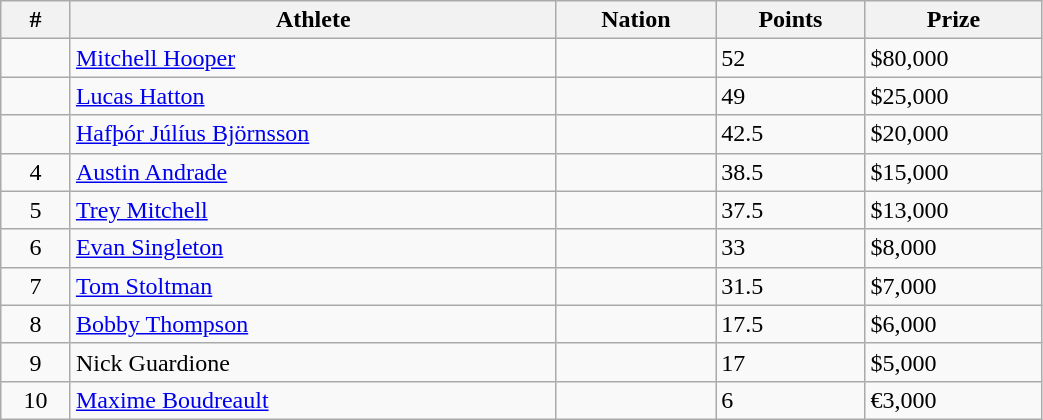<table class="wikitable" style="display: inline-table;width: 55%;">
<tr>
<th scope="col">#</th>
<th scope="col">Athlete</th>
<th scope="col">Nation</th>
<th scope="col">Points</th>
<th scope="col">Prize</th>
</tr>
<tr>
<td align="center"></td>
<td><a href='#'>Mitchell Hooper</a></td>
<td></td>
<td>52</td>
<td>$80,000</td>
</tr>
<tr>
<td align="center"></td>
<td><a href='#'>Lucas Hatton</a></td>
<td></td>
<td>49</td>
<td>$25,000</td>
</tr>
<tr>
<td align="center"></td>
<td><a href='#'>Hafþór Júlíus Björnsson</a></td>
<td></td>
<td>42.5</td>
<td>$20,000</td>
</tr>
<tr>
<td align="center">4</td>
<td><a href='#'>Austin Andrade</a></td>
<td></td>
<td>38.5</td>
<td>$15,000</td>
</tr>
<tr>
<td align="center">5</td>
<td><a href='#'>Trey Mitchell</a></td>
<td></td>
<td>37.5</td>
<td>$13,000</td>
</tr>
<tr>
<td align="center">6</td>
<td><a href='#'>Evan Singleton</a></td>
<td></td>
<td>33</td>
<td>$8,000</td>
</tr>
<tr>
<td align="center">7</td>
<td><a href='#'>Tom Stoltman</a></td>
<td></td>
<td>31.5</td>
<td>$7,000</td>
</tr>
<tr>
<td align="center">8</td>
<td><a href='#'>Bobby Thompson</a></td>
<td></td>
<td>17.5</td>
<td>$6,000</td>
</tr>
<tr>
<td align="center">9</td>
<td>Nick Guardione</td>
<td></td>
<td>17</td>
<td>$5,000</td>
</tr>
<tr>
<td align="center">10</td>
<td><a href='#'>Maxime Boudreault</a></td>
<td></td>
<td>6</td>
<td>€3,000</td>
</tr>
</table>
